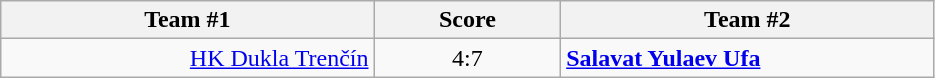<table class="wikitable" style="text-align: center;">
<tr>
<th width=22%>Team #1</th>
<th width=11%>Score</th>
<th width=22%>Team #2</th>
</tr>
<tr>
<td style="text-align: right;"><a href='#'>HK Dukla Trenčín</a> </td>
<td>4:7</td>
<td style="text-align: left;"> <strong><a href='#'>Salavat Yulaev Ufa</a></strong></td>
</tr>
</table>
